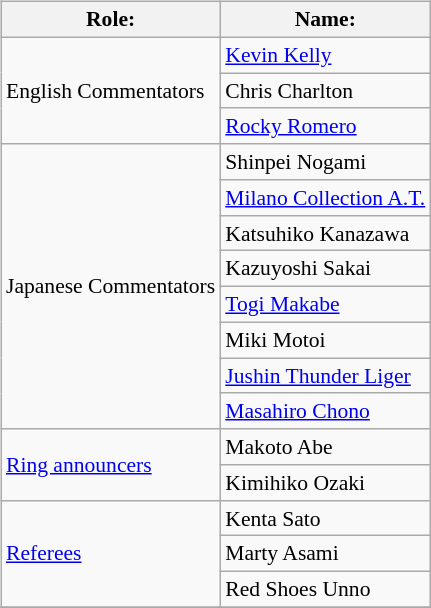<table class=wikitable style="font-size:90%; margin: 0.5em 0 0.5em 1em; float: right; clear: right;">
<tr>
<th>Role:</th>
<th>Name:</th>
</tr>
<tr>
<td rowspan="3">English Commentators</td>
<td><a href='#'>Kevin Kelly</a></td>
</tr>
<tr>
<td>Chris Charlton</td>
</tr>
<tr>
<td><a href='#'>Rocky Romero</a></td>
</tr>
<tr>
<td rowspan=8>Japanese Commentators</td>
<td>Shinpei Nogami</td>
</tr>
<tr>
<td><a href='#'>Milano Collection A.T.</a></td>
</tr>
<tr>
<td>Katsuhiko Kanazawa</td>
</tr>
<tr>
<td>Kazuyoshi Sakai</td>
</tr>
<tr>
<td><a href='#'>Togi Makabe</a></td>
</tr>
<tr>
<td>Miki Motoi</td>
</tr>
<tr>
<td><a href='#'>Jushin Thunder Liger</a></td>
</tr>
<tr>
<td><a href='#'>Masahiro Chono</a></td>
</tr>
<tr>
<td rowspan=2><a href='#'>Ring announcers</a></td>
<td>Makoto Abe</td>
</tr>
<tr>
<td>Kimihiko Ozaki</td>
</tr>
<tr>
<td rowspan="3"><a href='#'>Referees</a></td>
<td>Kenta Sato</td>
</tr>
<tr>
<td>Marty Asami</td>
</tr>
<tr>
<td>Red Shoes Unno</td>
</tr>
<tr>
</tr>
</table>
